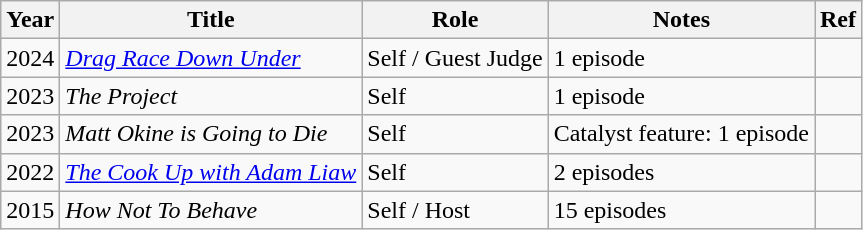<table class="wikitable sortable">
<tr>
<th>Year</th>
<th>Title</th>
<th>Role</th>
<th>Notes</th>
<th>Ref</th>
</tr>
<tr>
<td>2024</td>
<td><em><a href='#'>Drag Race Down Under</a></em></td>
<td>Self / Guest Judge</td>
<td>1 episode</td>
<td></td>
</tr>
<tr>
<td>2023</td>
<td><em>The Project</em></td>
<td>Self</td>
<td>1 episode</td>
<td></td>
</tr>
<tr>
<td>2023</td>
<td><em>Matt Okine is Going to Die</em></td>
<td>Self</td>
<td>Catalyst feature: 1 episode</td>
<td></td>
</tr>
<tr>
<td>2022</td>
<td><em><a href='#'>The Cook Up with Adam Liaw</a></em></td>
<td>Self</td>
<td>2 episodes</td>
<td></td>
</tr>
<tr>
<td>2015</td>
<td><em>How Not To Behave</em></td>
<td>Self / Host</td>
<td>15 episodes</td>
<td></td>
</tr>
</table>
